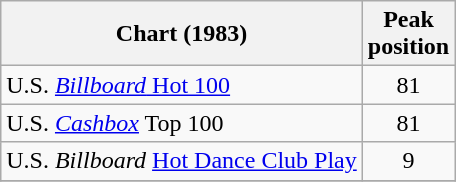<table class="wikitable sortable">
<tr>
<th>Chart (1983)</th>
<th>Peak<br>position</th>
</tr>
<tr>
<td>U.S. <a href='#'><em>Billboard</em> Hot 100</a></td>
<td align="center">81</td>
</tr>
<tr>
<td>U.S. <em><a href='#'>Cashbox</a></em> Top 100</td>
<td align="center">81</td>
</tr>
<tr>
<td>U.S. <em>Billboard</em> <a href='#'>Hot Dance Club Play</a></td>
<td align="center">9</td>
</tr>
<tr>
</tr>
</table>
